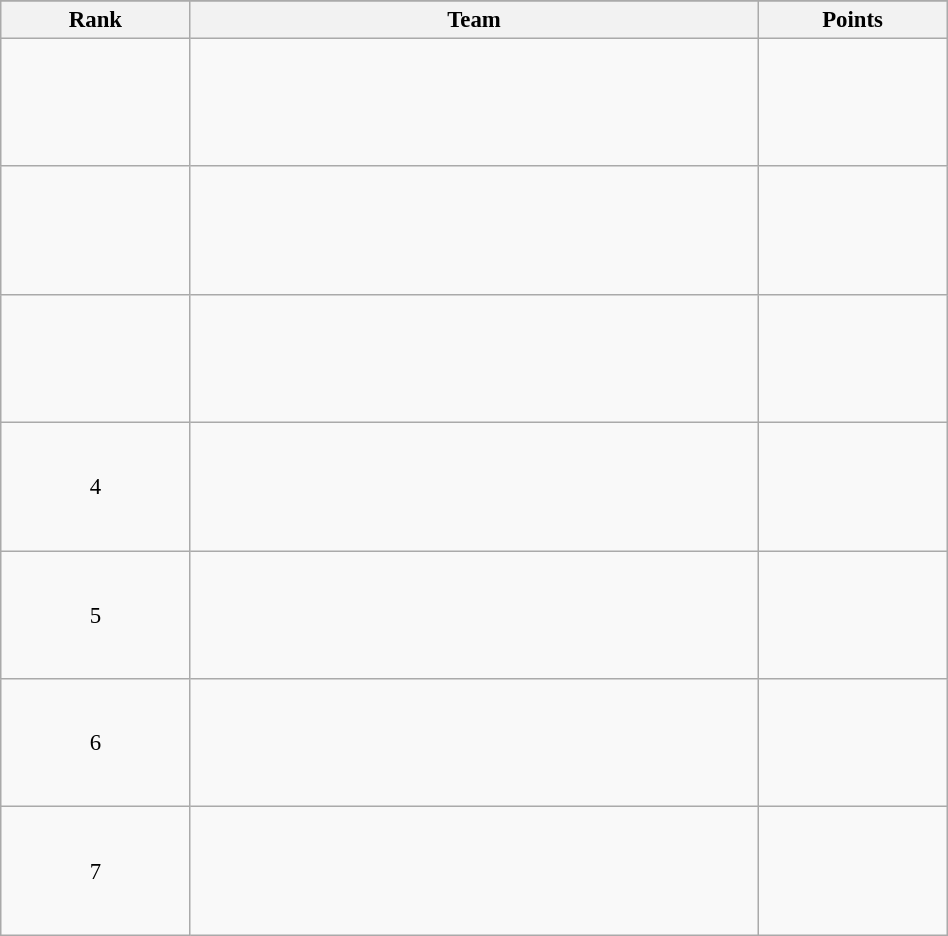<table class="wikitable sortable" style=" text-align:center; font-size:95%;" width="50%">
<tr>
</tr>
<tr>
<th width=10%>Rank</th>
<th width=30%>Team</th>
<th width=10%>Points</th>
</tr>
<tr>
<td align=center></td>
<td align=left><br><br><table width=100%>
<tr>
<td align=left style="border:0"></td>
<td align=right style="border:0"></td>
</tr>
<tr>
<td align=left style="border:0"></td>
<td align=right style="border:0"></td>
</tr>
<tr>
<td align=left style="border:0"></td>
<td align=right style="border:0"></td>
</tr>
<tr>
<td align=left style="border:0"></td>
<td align=right style="border:0"></td>
</tr>
<tr>
<td align=left style="border:0"></td>
<td align=right style="border:0"></td>
</tr>
</table>
</td>
<td></td>
</tr>
<tr>
<td align=center></td>
<td align=left><br><br><table width=100%>
<tr>
<td align=left style="border:0"></td>
<td align=right style="border:0"></td>
</tr>
<tr>
<td align=left style="border:0"></td>
<td align=right style="border:0"></td>
</tr>
<tr>
<td align=left style="border:0"></td>
<td align=right style="border:0"></td>
</tr>
<tr>
<td align=left style="border:0"></td>
<td align=right style="border:0"></td>
</tr>
<tr>
<td align=left style="border:0"></td>
<td align=right style="border:0"></td>
</tr>
</table>
</td>
<td></td>
</tr>
<tr>
<td align=center></td>
<td align=left><br><br><table width=100%>
<tr>
<td align=left style="border:0"></td>
<td align=right style="border:0"></td>
</tr>
<tr>
<td align=left style="border:0"></td>
<td align=right style="border:0"></td>
</tr>
<tr>
<td align=left style="border:0"></td>
<td align=right style="border:0"></td>
</tr>
<tr>
<td align=left style="border:0"></td>
<td align=right style="border:0"></td>
</tr>
<tr>
<td align=left style="border:0"></td>
<td align=right style="border:0"></td>
</tr>
</table>
</td>
<td></td>
</tr>
<tr>
<td align=center>4</td>
<td align=left><br><br><table width=100%>
<tr>
<td align=left style="border:0"></td>
<td align=right style="border:0"></td>
</tr>
<tr>
<td align=left style="border:0"></td>
<td align=right style="border:0"></td>
</tr>
<tr>
<td align=left style="border:0"></td>
<td align=right style="border:0"></td>
</tr>
<tr>
<td align=left style="border:0"></td>
<td align=right style="border:0"></td>
</tr>
<tr>
<td align=left style="border:0"></td>
<td align=right style="border:0"></td>
</tr>
</table>
</td>
<td></td>
</tr>
<tr>
<td align=center>5</td>
<td align=left><br><br><table width=100%>
<tr>
<td align=left style="border:0"></td>
<td align=right style="border:0"></td>
</tr>
<tr>
<td align=left style="border:0"></td>
<td align=right style="border:0"></td>
</tr>
<tr>
<td align=left style="border:0"></td>
<td align=right style="border:0"></td>
</tr>
<tr>
<td align=left style="border:0"></td>
<td align=right style="border:0"></td>
</tr>
<tr>
<td align=left style="border:0"></td>
<td align=right style="border:0"></td>
</tr>
</table>
</td>
<td></td>
</tr>
<tr>
<td align=center>6</td>
<td align=left><br><br><table width=100%>
<tr>
<td align=left style="border:0"></td>
<td align=right style="border:0"></td>
</tr>
<tr>
<td align=left style="border:0"></td>
<td align=right style="border:0"></td>
</tr>
<tr>
<td align=left style="border:0"></td>
<td align=right style="border:0"></td>
</tr>
<tr>
<td align=left style="border:0"></td>
<td align=right style="border:0"></td>
</tr>
<tr>
<td align=left style="border:0"></td>
<td align=right style="border:0"></td>
</tr>
</table>
</td>
<td></td>
</tr>
<tr>
<td align=center>7</td>
<td align=left><br><br><table width=100%>
<tr>
<td align=left style="border:0"></td>
<td align=right style="border:0"></td>
</tr>
<tr>
<td align=left style="border:0"></td>
<td align=right style="border:0"></td>
</tr>
<tr>
<td align=left style="border:0"></td>
<td align=right style="border:0"></td>
</tr>
<tr>
<td align=left style="border:0"></td>
<td align=right style="border:0"></td>
</tr>
<tr>
<td align=left style="border:0"></td>
<td align=right style="border:0"></td>
</tr>
</table>
</td>
<td></td>
</tr>
</table>
